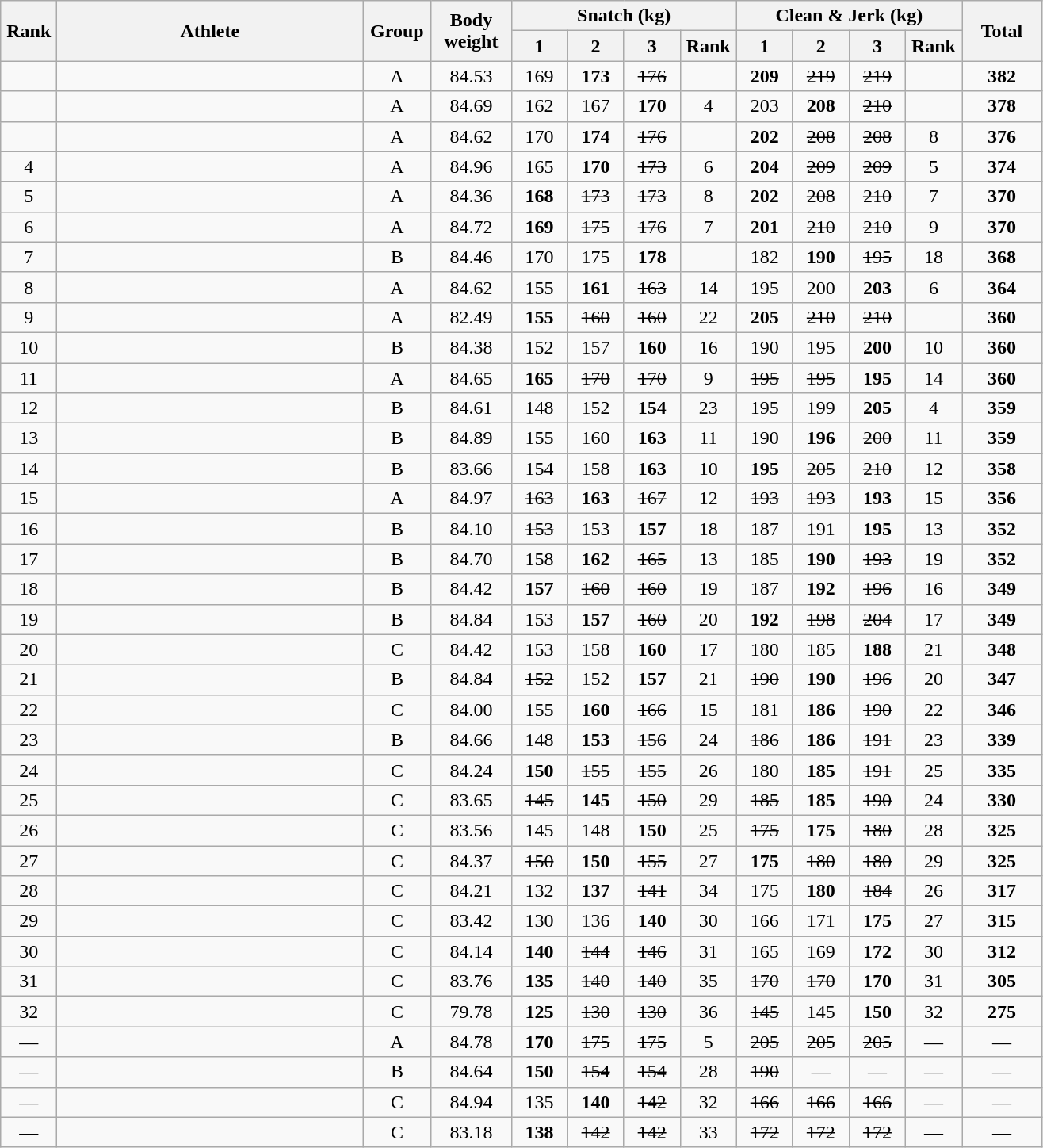<table class = "wikitable" style="text-align:center;">
<tr>
<th rowspan=2 width=40>Rank</th>
<th rowspan=2 width=250>Athlete</th>
<th rowspan=2 width=50>Group</th>
<th rowspan=2 width=60>Body weight</th>
<th colspan=4>Snatch (kg)</th>
<th colspan=4>Clean & Jerk (kg)</th>
<th rowspan=2 width=60>Total</th>
</tr>
<tr>
<th width=40>1</th>
<th width=40>2</th>
<th width=40>3</th>
<th width=40>Rank</th>
<th width=40>1</th>
<th width=40>2</th>
<th width=40>3</th>
<th width=40>Rank</th>
</tr>
<tr>
<td></td>
<td align=left></td>
<td>A</td>
<td>84.53</td>
<td>169</td>
<td><strong>173</strong></td>
<td><s>176</s></td>
<td></td>
<td><strong>209</strong></td>
<td><s>219</s></td>
<td><s>219</s></td>
<td></td>
<td><strong>382</strong></td>
</tr>
<tr>
<td></td>
<td align=left></td>
<td>A</td>
<td>84.69</td>
<td>162</td>
<td>167</td>
<td><strong>170</strong></td>
<td>4</td>
<td>203</td>
<td><strong>208</strong></td>
<td><s>210</s></td>
<td></td>
<td><strong>378</strong></td>
</tr>
<tr>
<td></td>
<td align=left></td>
<td>A</td>
<td>84.62</td>
<td>170</td>
<td><strong>174</strong></td>
<td><s>176</s></td>
<td></td>
<td><strong>202</strong></td>
<td><s>208</s></td>
<td><s>208</s></td>
<td>8</td>
<td><strong>376</strong></td>
</tr>
<tr>
<td>4</td>
<td align=left></td>
<td>A</td>
<td>84.96</td>
<td>165</td>
<td><strong>170</strong></td>
<td><s>173</s></td>
<td>6</td>
<td><strong>204</strong></td>
<td><s>209</s></td>
<td><s>209</s></td>
<td>5</td>
<td><strong>374</strong></td>
</tr>
<tr>
<td>5</td>
<td align=left></td>
<td>A</td>
<td>84.36</td>
<td><strong>168</strong></td>
<td><s>173</s></td>
<td><s>173</s></td>
<td>8</td>
<td><strong>202</strong></td>
<td><s>208</s></td>
<td><s>210</s></td>
<td>7</td>
<td><strong>370</strong></td>
</tr>
<tr>
<td>6</td>
<td align=left></td>
<td>A</td>
<td>84.72</td>
<td><strong>169</strong></td>
<td><s>175</s></td>
<td><s>176</s></td>
<td>7</td>
<td><strong>201</strong></td>
<td><s>210</s></td>
<td><s>210</s></td>
<td>9</td>
<td><strong>370</strong></td>
</tr>
<tr>
<td>7</td>
<td align=left></td>
<td>B</td>
<td>84.46</td>
<td>170</td>
<td>175</td>
<td><strong>178</strong></td>
<td></td>
<td>182</td>
<td><strong>190</strong></td>
<td><s>195</s></td>
<td>18</td>
<td><strong>368</strong></td>
</tr>
<tr>
<td>8</td>
<td align=left></td>
<td>A</td>
<td>84.62</td>
<td>155</td>
<td><strong>161</strong></td>
<td><s>163</s></td>
<td>14</td>
<td>195</td>
<td>200</td>
<td><strong>203</strong></td>
<td>6</td>
<td><strong>364</strong></td>
</tr>
<tr>
<td>9</td>
<td align=left></td>
<td>A</td>
<td>82.49</td>
<td><strong>155</strong></td>
<td><s>160</s></td>
<td><s>160</s></td>
<td>22</td>
<td><strong>205</strong></td>
<td><s>210</s></td>
<td><s>210</s></td>
<td></td>
<td><strong>360</strong></td>
</tr>
<tr>
<td>10</td>
<td align=left></td>
<td>B</td>
<td>84.38</td>
<td>152</td>
<td>157</td>
<td><strong>160</strong></td>
<td>16</td>
<td>190</td>
<td>195</td>
<td><strong>200</strong></td>
<td>10</td>
<td><strong>360</strong></td>
</tr>
<tr>
<td>11</td>
<td align=left></td>
<td>A</td>
<td>84.65</td>
<td><strong>165</strong></td>
<td><s>170</s></td>
<td><s>170</s></td>
<td>9</td>
<td><s>195</s></td>
<td><s>195</s></td>
<td><strong>195</strong></td>
<td>14</td>
<td><strong>360</strong></td>
</tr>
<tr>
<td>12</td>
<td align=left></td>
<td>B</td>
<td>84.61</td>
<td>148</td>
<td>152</td>
<td><strong>154</strong></td>
<td>23</td>
<td>195</td>
<td>199</td>
<td><strong>205</strong></td>
<td>4</td>
<td><strong>359</strong></td>
</tr>
<tr>
<td>13</td>
<td align=left></td>
<td>B</td>
<td>84.89</td>
<td>155</td>
<td>160</td>
<td><strong>163</strong></td>
<td>11</td>
<td>190</td>
<td><strong>196</strong></td>
<td><s>200</s></td>
<td>11</td>
<td><strong>359</strong></td>
</tr>
<tr>
<td>14</td>
<td align=left></td>
<td>B</td>
<td>83.66</td>
<td>154</td>
<td>158</td>
<td><strong>163</strong></td>
<td>10</td>
<td><strong>195</strong></td>
<td><s>205</s></td>
<td><s>210</s></td>
<td>12</td>
<td><strong>358</strong></td>
</tr>
<tr>
<td>15</td>
<td align=left></td>
<td>A</td>
<td>84.97</td>
<td><s>163</s></td>
<td><strong>163</strong></td>
<td><s>167</s></td>
<td>12</td>
<td><s>193</s></td>
<td><s>193</s></td>
<td><strong>193</strong></td>
<td>15</td>
<td><strong>356</strong></td>
</tr>
<tr>
<td>16</td>
<td align=left></td>
<td>B</td>
<td>84.10</td>
<td><s>153</s></td>
<td>153</td>
<td><strong>157</strong></td>
<td>18</td>
<td>187</td>
<td>191</td>
<td><strong>195</strong></td>
<td>13</td>
<td><strong>352</strong></td>
</tr>
<tr>
<td>17</td>
<td align=left></td>
<td>B</td>
<td>84.70</td>
<td>158</td>
<td><strong>162</strong></td>
<td><s>165</s></td>
<td>13</td>
<td>185</td>
<td><strong>190</strong></td>
<td><s>193</s></td>
<td>19</td>
<td><strong>352</strong></td>
</tr>
<tr>
<td>18</td>
<td align=left></td>
<td>B</td>
<td>84.42</td>
<td><strong>157</strong></td>
<td><s>160</s></td>
<td><s>160</s></td>
<td>19</td>
<td>187</td>
<td><strong>192</strong></td>
<td><s>196</s></td>
<td>16</td>
<td><strong>349</strong></td>
</tr>
<tr>
<td>19</td>
<td align=left></td>
<td>B</td>
<td>84.84</td>
<td>153</td>
<td><strong>157</strong></td>
<td><s>160</s></td>
<td>20</td>
<td><strong>192</strong></td>
<td><s>198</s></td>
<td><s>204</s></td>
<td>17</td>
<td><strong>349</strong></td>
</tr>
<tr>
<td>20</td>
<td align=left></td>
<td>C</td>
<td>84.42</td>
<td>153</td>
<td>158</td>
<td><strong>160</strong></td>
<td>17</td>
<td>180</td>
<td>185</td>
<td><strong>188</strong></td>
<td>21</td>
<td><strong>348</strong></td>
</tr>
<tr>
<td>21</td>
<td align=left></td>
<td>B</td>
<td>84.84</td>
<td><s>152</s></td>
<td>152</td>
<td><strong>157</strong></td>
<td>21</td>
<td><s>190</s></td>
<td><strong>190</strong></td>
<td><s>196</s></td>
<td>20</td>
<td><strong>347</strong></td>
</tr>
<tr>
<td>22</td>
<td align=left></td>
<td>C</td>
<td>84.00</td>
<td>155</td>
<td><strong>160</strong></td>
<td><s>166</s></td>
<td>15</td>
<td>181</td>
<td><strong>186</strong></td>
<td><s>190</s></td>
<td>22</td>
<td><strong>346</strong></td>
</tr>
<tr>
<td>23</td>
<td align=left></td>
<td>B</td>
<td>84.66</td>
<td>148</td>
<td><strong>153</strong></td>
<td><s>156</s></td>
<td>24</td>
<td><s>186</s></td>
<td><strong>186</strong></td>
<td><s>191</s></td>
<td>23</td>
<td><strong>339</strong></td>
</tr>
<tr>
<td>24</td>
<td align=left></td>
<td>C</td>
<td>84.24</td>
<td><strong>150</strong></td>
<td><s>155</s></td>
<td><s>155</s></td>
<td>26</td>
<td>180</td>
<td><strong>185</strong></td>
<td><s>191</s></td>
<td>25</td>
<td><strong>335</strong></td>
</tr>
<tr>
<td>25</td>
<td align=left></td>
<td>C</td>
<td>83.65</td>
<td><s>145</s></td>
<td><strong>145</strong></td>
<td><s>150</s></td>
<td>29</td>
<td><s>185</s></td>
<td><strong>185</strong></td>
<td><s>190</s></td>
<td>24</td>
<td><strong>330</strong></td>
</tr>
<tr>
<td>26</td>
<td align=left></td>
<td>C</td>
<td>83.56</td>
<td>145</td>
<td>148</td>
<td><strong>150</strong></td>
<td>25</td>
<td><s>175</s></td>
<td><strong>175</strong></td>
<td><s>180</s></td>
<td>28</td>
<td><strong>325</strong></td>
</tr>
<tr>
<td>27</td>
<td align=left></td>
<td>C</td>
<td>84.37</td>
<td><s>150</s></td>
<td><strong>150</strong></td>
<td><s>155</s></td>
<td>27</td>
<td><strong>175</strong></td>
<td><s>180</s></td>
<td><s>180</s></td>
<td>29</td>
<td><strong>325</strong></td>
</tr>
<tr>
<td>28</td>
<td align=left></td>
<td>C</td>
<td>84.21</td>
<td>132</td>
<td><strong>137</strong></td>
<td><s>141</s></td>
<td>34</td>
<td>175</td>
<td><strong>180</strong></td>
<td><s>184</s></td>
<td>26</td>
<td><strong>317</strong></td>
</tr>
<tr>
<td>29</td>
<td align=left></td>
<td>C</td>
<td>83.42</td>
<td>130</td>
<td>136</td>
<td><strong>140</strong></td>
<td>30</td>
<td>166</td>
<td>171</td>
<td><strong>175</strong></td>
<td>27</td>
<td><strong>315</strong></td>
</tr>
<tr>
<td>30</td>
<td align=left></td>
<td>C</td>
<td>84.14</td>
<td><strong>140</strong></td>
<td><s>144</s></td>
<td><s>146</s></td>
<td>31</td>
<td>165</td>
<td>169</td>
<td><strong>172</strong></td>
<td>30</td>
<td><strong>312</strong></td>
</tr>
<tr>
<td>31</td>
<td align=left></td>
<td>C</td>
<td>83.76</td>
<td><strong>135</strong></td>
<td><s>140</s></td>
<td><s>140</s></td>
<td>35</td>
<td><s>170</s></td>
<td><s>170</s></td>
<td><strong>170</strong></td>
<td>31</td>
<td><strong>305</strong></td>
</tr>
<tr>
<td>32</td>
<td align=left></td>
<td>C</td>
<td>79.78</td>
<td><strong>125</strong></td>
<td><s>130</s></td>
<td><s>130</s></td>
<td>36</td>
<td><s>145</s></td>
<td>145</td>
<td><strong>150</strong></td>
<td>32</td>
<td><strong>275</strong></td>
</tr>
<tr>
<td>—</td>
<td align=left></td>
<td>A</td>
<td>84.78</td>
<td><strong>170</strong></td>
<td><s>175</s></td>
<td><s>175</s></td>
<td>5</td>
<td><s>205</s></td>
<td><s>205</s></td>
<td><s>205</s></td>
<td>—</td>
<td>—</td>
</tr>
<tr>
<td>—</td>
<td align=left></td>
<td>B</td>
<td>84.64</td>
<td><strong>150</strong></td>
<td><s>154</s></td>
<td><s>154</s></td>
<td>28</td>
<td><s>190</s></td>
<td>—</td>
<td>—</td>
<td>—</td>
<td>—</td>
</tr>
<tr>
<td>—</td>
<td align=left></td>
<td>C</td>
<td>84.94</td>
<td>135</td>
<td><strong>140</strong></td>
<td><s>142</s></td>
<td>32</td>
<td><s>166</s></td>
<td><s>166</s></td>
<td><s>166</s></td>
<td>—</td>
<td>—</td>
</tr>
<tr>
<td>—</td>
<td align=left></td>
<td>C</td>
<td>83.18</td>
<td><strong>138</strong></td>
<td><s>142</s></td>
<td><s>142</s></td>
<td>33</td>
<td><s>172</s></td>
<td><s>172</s></td>
<td><s>172</s></td>
<td>—</td>
<td>—</td>
</tr>
</table>
